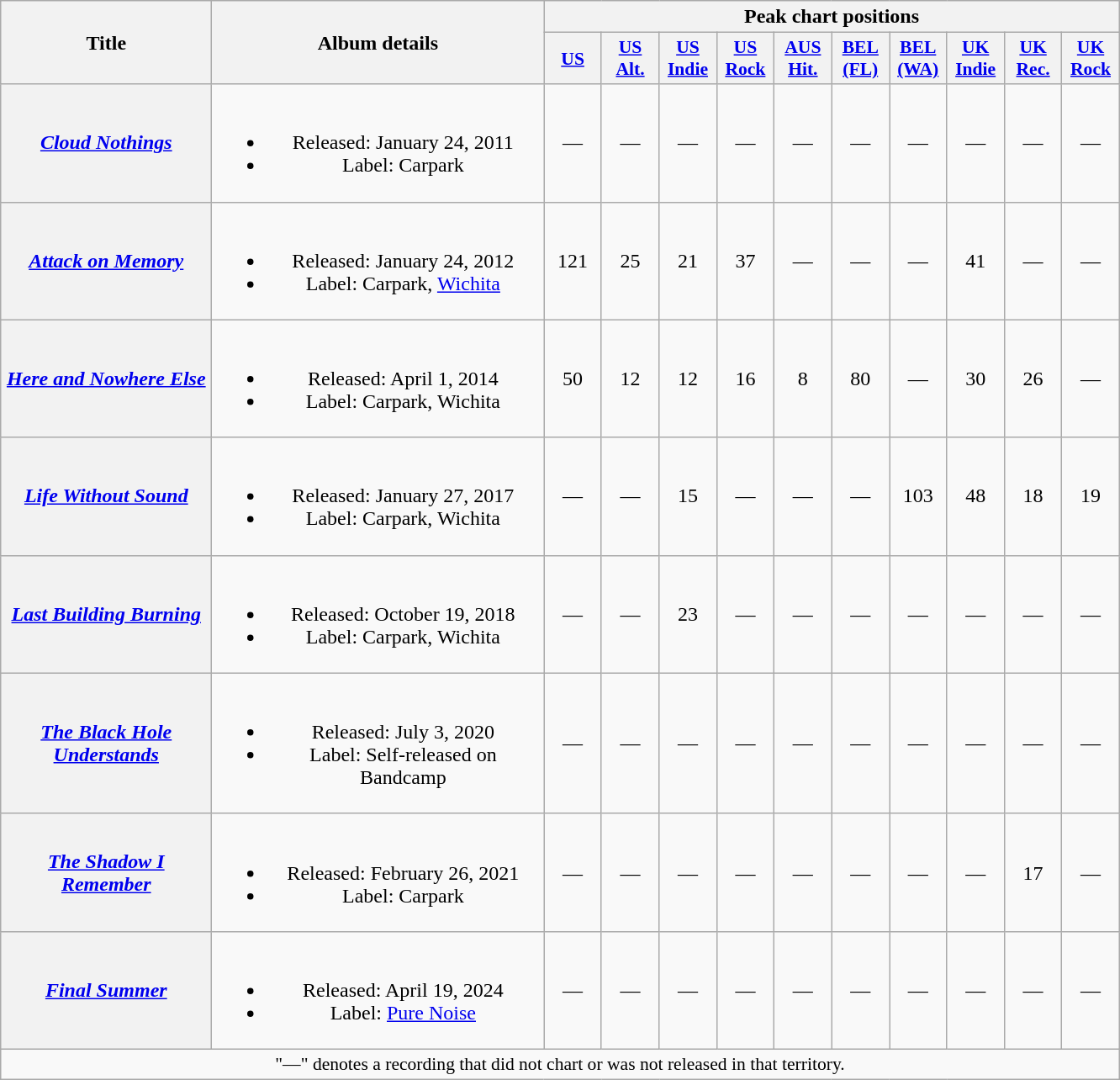<table class="wikitable plainrowheaders" style="text-align:center;">
<tr>
<th scope="col" rowspan="2" style="width:10em;">Title</th>
<th scope="col" rowspan="2" style="width:16em;">Album details</th>
<th scope="col" colspan="10">Peak chart positions</th>
</tr>
<tr>
<th scope="col" style="width:2.7em;font-size:90%;"><a href='#'>US</a><br></th>
<th scope="col" style="width:2.7em;font-size:90%;"><a href='#'>US<br>Alt.</a><br></th>
<th scope="col" style="width:2.7em;font-size:90%;"><a href='#'>US<br>Indie</a><br></th>
<th scope="col" style="width:2.7em;font-size:90%;"><a href='#'>US<br>Rock</a><br></th>
<th scope="col" style="width:2.7em;font-size:90%;"><a href='#'>AUS<br>Hit.</a><br></th>
<th scope="col" style="width:2.7em;font-size:90%;"><a href='#'>BEL<br>(FL)</a><br></th>
<th scope="col" style="width:2.7em;font-size:90%;"><a href='#'>BEL<br>(WA)</a><br></th>
<th scope="col" style="width:2.7em;font-size:90%;"><a href='#'>UK<br>Indie</a><br></th>
<th scope="col" style="width:2.7em;font-size:90%;"><a href='#'>UK<br>Rec.</a><br></th>
<th scope="col" style="width:2.7em;font-size:90%;"><a href='#'>UK<br>Rock</a><br></th>
</tr>
<tr>
<th scope="row"><em><a href='#'>Cloud Nothings</a></em></th>
<td><br><ul><li>Released: January 24, 2011</li><li>Label: Carpark</li></ul></td>
<td>—</td>
<td>—</td>
<td>—</td>
<td>—</td>
<td>—</td>
<td>—</td>
<td>—</td>
<td>—</td>
<td>—</td>
<td>—</td>
</tr>
<tr>
<th scope="row"><em><a href='#'>Attack on Memory</a></em></th>
<td><br><ul><li>Released: January 24, 2012</li><li>Label: Carpark, <a href='#'>Wichita</a></li></ul></td>
<td>121</td>
<td>25</td>
<td>21</td>
<td>37</td>
<td>—</td>
<td>—</td>
<td>—</td>
<td>41</td>
<td>—</td>
<td>—</td>
</tr>
<tr>
<th scope="row"><em><a href='#'>Here and Nowhere Else</a></em></th>
<td><br><ul><li>Released: April 1, 2014</li><li>Label: Carpark, Wichita</li></ul></td>
<td>50</td>
<td>12</td>
<td>12</td>
<td>16</td>
<td>8</td>
<td>80</td>
<td>—</td>
<td>30</td>
<td>26</td>
<td>—</td>
</tr>
<tr>
<th scope="row"><em><a href='#'>Life Without Sound</a></em></th>
<td><br><ul><li>Released: January 27, 2017</li><li>Label: Carpark, Wichita</li></ul></td>
<td>—</td>
<td>—</td>
<td>15</td>
<td>—</td>
<td>—</td>
<td>—</td>
<td>103</td>
<td>48</td>
<td>18</td>
<td>19</td>
</tr>
<tr>
<th scope="row"><em><a href='#'>Last Building Burning</a></em></th>
<td><br><ul><li>Released: October 19, 2018</li><li>Label: Carpark, Wichita</li></ul></td>
<td>—</td>
<td>—</td>
<td>23</td>
<td>—</td>
<td>—</td>
<td>—</td>
<td>—</td>
<td>—</td>
<td>—</td>
<td>—</td>
</tr>
<tr>
<th scope="row"><em><a href='#'>The Black Hole Understands</a></em></th>
<td><br><ul><li>Released: July 3, 2020</li><li>Label: Self-released on Bandcamp</li></ul></td>
<td>—</td>
<td>—</td>
<td>—</td>
<td>—</td>
<td>—</td>
<td>—</td>
<td>—</td>
<td>—</td>
<td>—</td>
<td>—</td>
</tr>
<tr>
<th scope="row"><em><a href='#'>The Shadow I Remember</a></em></th>
<td><br><ul><li>Released: February 26, 2021</li><li>Label: Carpark</li></ul></td>
<td>—</td>
<td>—</td>
<td>—</td>
<td>—</td>
<td>—</td>
<td>—</td>
<td>—</td>
<td>—</td>
<td>17</td>
<td>—</td>
</tr>
<tr>
<th scope="row"><em><a href='#'>Final Summer</a></em></th>
<td><br><ul><li>Released: April 19, 2024</li><li>Label: <a href='#'>Pure Noise</a></li></ul></td>
<td>—</td>
<td>—</td>
<td>—</td>
<td>—</td>
<td>—</td>
<td>—</td>
<td>—</td>
<td>—</td>
<td>—</td>
<td>—</td>
</tr>
<tr>
<td colspan="14" style="font-size:90%">"—" denotes a recording that did not chart or was not released in that territory.</td>
</tr>
</table>
